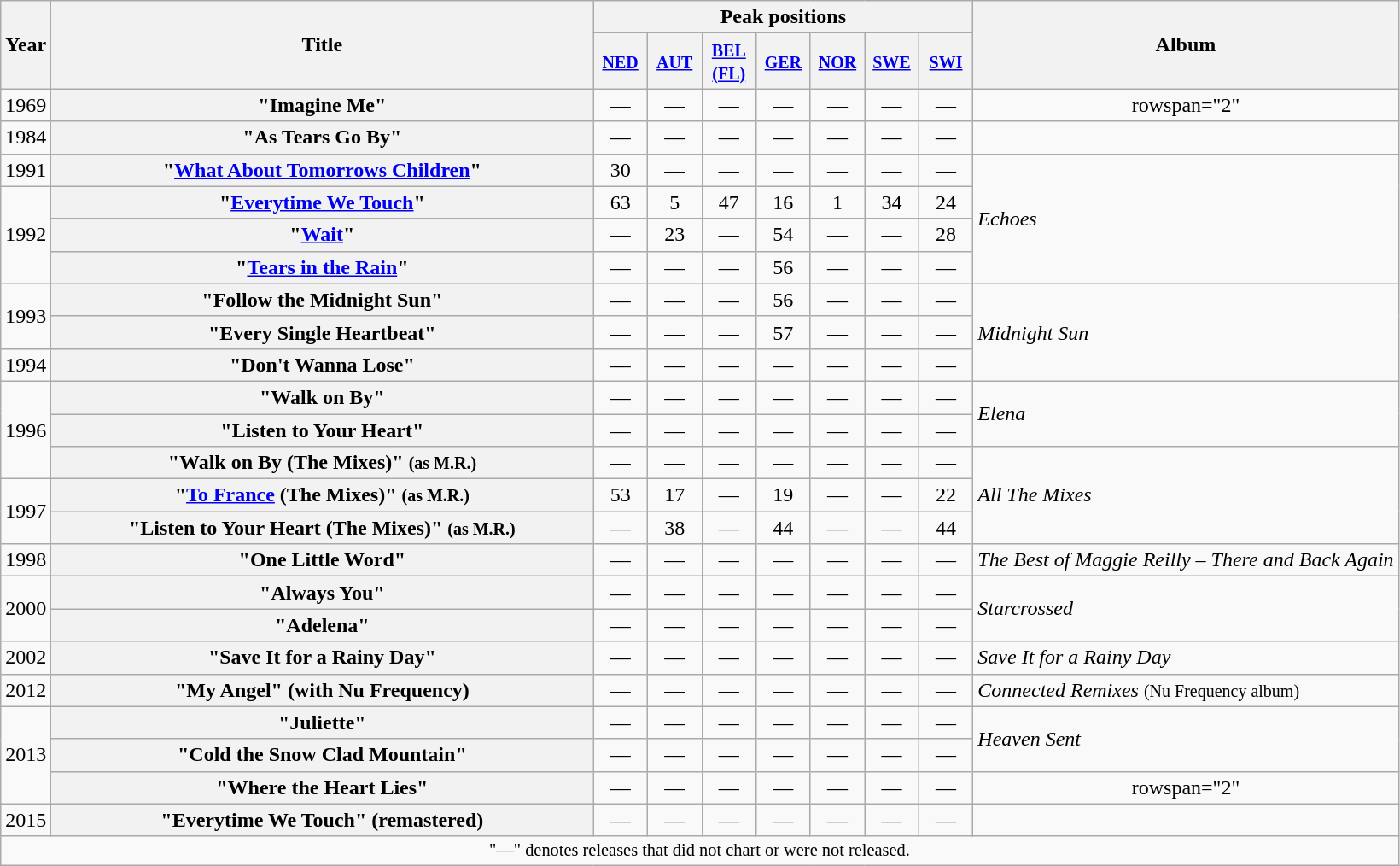<table class="wikitable plainrowheaders" style="text-align:center;">
<tr>
<th scope="col" rowspan="2">Year</th>
<th scope="col" rowspan="2" style="width:26em;">Title</th>
<th scope="col" colspan="7">Peak positions</th>
<th scope="col" rowspan="2">Album</th>
</tr>
<tr>
<th scope="col" width="35"><small><a href='#'>NED</a></small></th>
<th scope="col" width="35"><small><a href='#'>AUT</a></small></th>
<th scope="col" width="35"><small><a href='#'>BEL<br>(FL)</a></small></th>
<th scope="col" width="35"><small><a href='#'>GER</a></small><br></th>
<th scope="col" width="35"><small><a href='#'>NOR</a></small></th>
<th scope="col" width="35"><small><a href='#'>SWE</a></small></th>
<th scope="col" width="35"><small><a href='#'>SWI</a></small></th>
</tr>
<tr>
<td>1969</td>
<th scope="row">"Imagine Me"</th>
<td>—</td>
<td>—</td>
<td>—</td>
<td>—</td>
<td>—</td>
<td>—</td>
<td>—</td>
<td>rowspan="2" </td>
</tr>
<tr>
<td>1984</td>
<th scope="row">"As Tears Go By"</th>
<td>—</td>
<td>—</td>
<td>—</td>
<td>—</td>
<td>—</td>
<td>—</td>
<td>—</td>
</tr>
<tr>
<td>1991</td>
<th scope="row">"<a href='#'>What About Tomorrows Children</a>"</th>
<td>30</td>
<td>—</td>
<td>—</td>
<td>—</td>
<td>—</td>
<td>—</td>
<td>—</td>
<td align="left" rowspan="4"><em>Echoes</em></td>
</tr>
<tr>
<td rowspan="3">1992</td>
<th scope="row">"<a href='#'>Everytime We Touch</a>"</th>
<td>63</td>
<td>5</td>
<td>47</td>
<td>16</td>
<td>1</td>
<td>34</td>
<td>24</td>
</tr>
<tr>
<th scope="row">"<a href='#'>Wait</a>"</th>
<td>—</td>
<td>23</td>
<td>—</td>
<td>54</td>
<td>—</td>
<td>—</td>
<td>28</td>
</tr>
<tr>
<th scope="row">"<a href='#'>Tears in the Rain</a>"</th>
<td>—</td>
<td>—</td>
<td>—</td>
<td>56</td>
<td>—</td>
<td>—</td>
<td>—</td>
</tr>
<tr>
<td rowspan="2">1993</td>
<th scope="row">"Follow the Midnight Sun"</th>
<td>—</td>
<td>—</td>
<td>—</td>
<td>56</td>
<td>—</td>
<td>—</td>
<td>—</td>
<td align="left" rowspan="3"><em>Midnight Sun</em></td>
</tr>
<tr>
<th scope="row">"Every Single Heartbeat"</th>
<td>—</td>
<td>—</td>
<td>—</td>
<td>57</td>
<td>—</td>
<td>—</td>
<td>—</td>
</tr>
<tr>
<td>1994</td>
<th scope="row">"Don't Wanna Lose"</th>
<td>—</td>
<td>—</td>
<td>—</td>
<td>—</td>
<td>—</td>
<td>—</td>
<td>—</td>
</tr>
<tr>
<td rowspan="3">1996</td>
<th scope="row">"Walk on By"</th>
<td>—</td>
<td>—</td>
<td>—</td>
<td>—</td>
<td>—</td>
<td>—</td>
<td>—</td>
<td align="left" rowspan="2"><em>Elena</em></td>
</tr>
<tr>
<th scope="row">"Listen to Your Heart"</th>
<td>—</td>
<td>—</td>
<td>—</td>
<td>—</td>
<td>—</td>
<td>—</td>
<td>—</td>
</tr>
<tr>
<th scope="row">"Walk on By (The Mixes)" <small>(as M.R.)</small></th>
<td>—</td>
<td>—</td>
<td>—</td>
<td>—</td>
<td>—</td>
<td>—</td>
<td>—</td>
<td align="left" rowspan="3"><em>All The Mixes</em></td>
</tr>
<tr>
<td rowspan="2">1997</td>
<th scope="row">"<a href='#'>To France</a> (The Mixes)" <small>(as M.R.)</small></th>
<td>53</td>
<td>17</td>
<td>—</td>
<td>19</td>
<td>—</td>
<td>—</td>
<td>22</td>
</tr>
<tr>
<th scope="row">"Listen to Your Heart (The Mixes)" <small>(as M.R.)</small></th>
<td>—</td>
<td>38</td>
<td>—</td>
<td>44</td>
<td>—</td>
<td>—</td>
<td>44</td>
</tr>
<tr>
<td>1998</td>
<th scope="row">"One Little Word"</th>
<td>—</td>
<td>—</td>
<td>—</td>
<td>—</td>
<td>—</td>
<td>—</td>
<td>—</td>
<td align="left"><em>The Best of Maggie Reilly – There and Back Again</em></td>
</tr>
<tr>
<td rowspan="2">2000</td>
<th scope="row">"Always You"</th>
<td>—</td>
<td>—</td>
<td>—</td>
<td>—</td>
<td>—</td>
<td>—</td>
<td>—</td>
<td align="left" rowspan="2"><em>Starcrossed</em></td>
</tr>
<tr>
<th scope="row">"Adelena"</th>
<td>—</td>
<td>—</td>
<td>—</td>
<td>—</td>
<td>—</td>
<td>—</td>
<td>—</td>
</tr>
<tr>
<td>2002</td>
<th scope="row">"Save It for a Rainy Day"</th>
<td>—</td>
<td>—</td>
<td>—</td>
<td>—</td>
<td>—</td>
<td>—</td>
<td>—</td>
<td align="left"><em>Save It for a Rainy Day</em></td>
</tr>
<tr>
<td>2012</td>
<th scope="row">"My Angel" (with Nu Frequency)</th>
<td>—</td>
<td>—</td>
<td>—</td>
<td>—</td>
<td>—</td>
<td>—</td>
<td>—</td>
<td align="left"><em>Connected Remixes</em> <small>(Nu Frequency album)</small></td>
</tr>
<tr>
<td rowspan="3">2013</td>
<th scope="row">"Juliette"</th>
<td>—</td>
<td>—</td>
<td>—</td>
<td>—</td>
<td>—</td>
<td>—</td>
<td>—</td>
<td align="left" rowspan="2"><em>Heaven Sent</em></td>
</tr>
<tr>
<th scope="row">"Cold the Snow Clad Mountain"</th>
<td>—</td>
<td>—</td>
<td>—</td>
<td>—</td>
<td>—</td>
<td>—</td>
<td>—</td>
</tr>
<tr>
<th scope="row">"Where the Heart Lies" <br> </th>
<td>—</td>
<td>—</td>
<td>—</td>
<td>—</td>
<td>—</td>
<td>—</td>
<td>—</td>
<td>rowspan="2" </td>
</tr>
<tr>
<td>2015</td>
<th scope="row">"Everytime We Touch" (remastered)</th>
<td>—</td>
<td>—</td>
<td>—</td>
<td>—</td>
<td>—</td>
<td>—</td>
<td>—</td>
</tr>
<tr>
<td align="center" colspan="14" style="font-size:85%">"—" denotes releases that did not chart or were not released.</td>
</tr>
</table>
